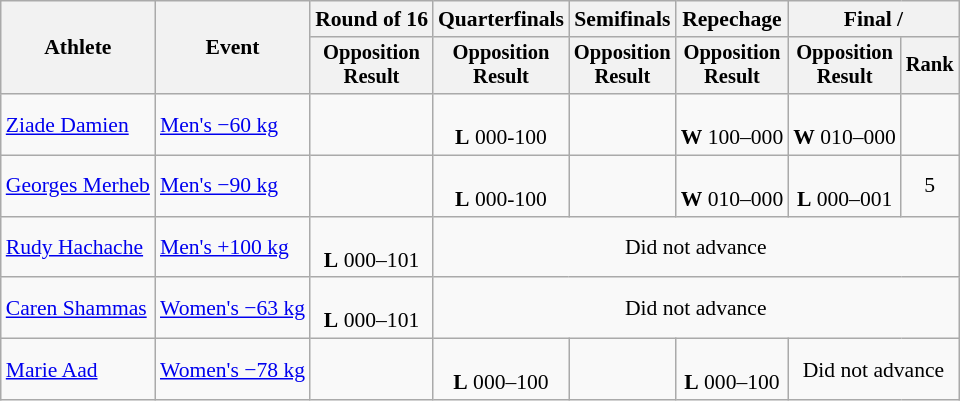<table class="wikitable" style="font-size:90%">
<tr>
<th rowspan="2">Athlete</th>
<th rowspan="2">Event</th>
<th>Round of 16</th>
<th>Quarterfinals</th>
<th>Semifinals</th>
<th>Repechage</th>
<th colspan=2>Final / </th>
</tr>
<tr style="font-size:95%">
<th>Opposition<br>Result</th>
<th>Opposition<br>Result</th>
<th>Opposition<br>Result</th>
<th>Opposition<br>Result</th>
<th>Opposition<br>Result</th>
<th>Rank</th>
</tr>
<tr align=center>
<td align=left><a href='#'>Ziade Damien</a></td>
<td align=left><a href='#'>Men's −60 kg</a></td>
<td></td>
<td><br><strong>L</strong> 000-100</td>
<td></td>
<td><br><strong>W</strong> 100–000</td>
<td><br><strong>W</strong> 010–000</td>
<td></td>
</tr>
<tr align=center>
<td align=left><a href='#'>Georges Merheb</a></td>
<td align=left><a href='#'>Men's −90 kg</a></td>
<td></td>
<td><br><strong>L</strong> 000-100</td>
<td></td>
<td><br><strong>W</strong> 010–000</td>
<td><br><strong>L</strong> 000–001</td>
<td>5</td>
</tr>
<tr align=center>
<td align=left><a href='#'>Rudy Hachache</a></td>
<td align=left><a href='#'>Men's +100 kg</a></td>
<td><br><strong>L</strong> 000–101</td>
<td colspan=5>Did not advance</td>
</tr>
<tr align=center>
<td align=left><a href='#'>Caren Shammas</a></td>
<td align=left><a href='#'>Women's −63 kg</a></td>
<td><br><strong>L</strong> 000–101</td>
<td colspan=5>Did not advance</td>
</tr>
<tr align=center>
<td align=left><a href='#'>Marie Aad</a></td>
<td align=left><a href='#'>Women's −78 kg</a></td>
<td></td>
<td><br><strong>L</strong> 000–100</td>
<td></td>
<td><br><strong>L</strong> 000–100</td>
<td colspan=2>Did not advance</td>
</tr>
</table>
